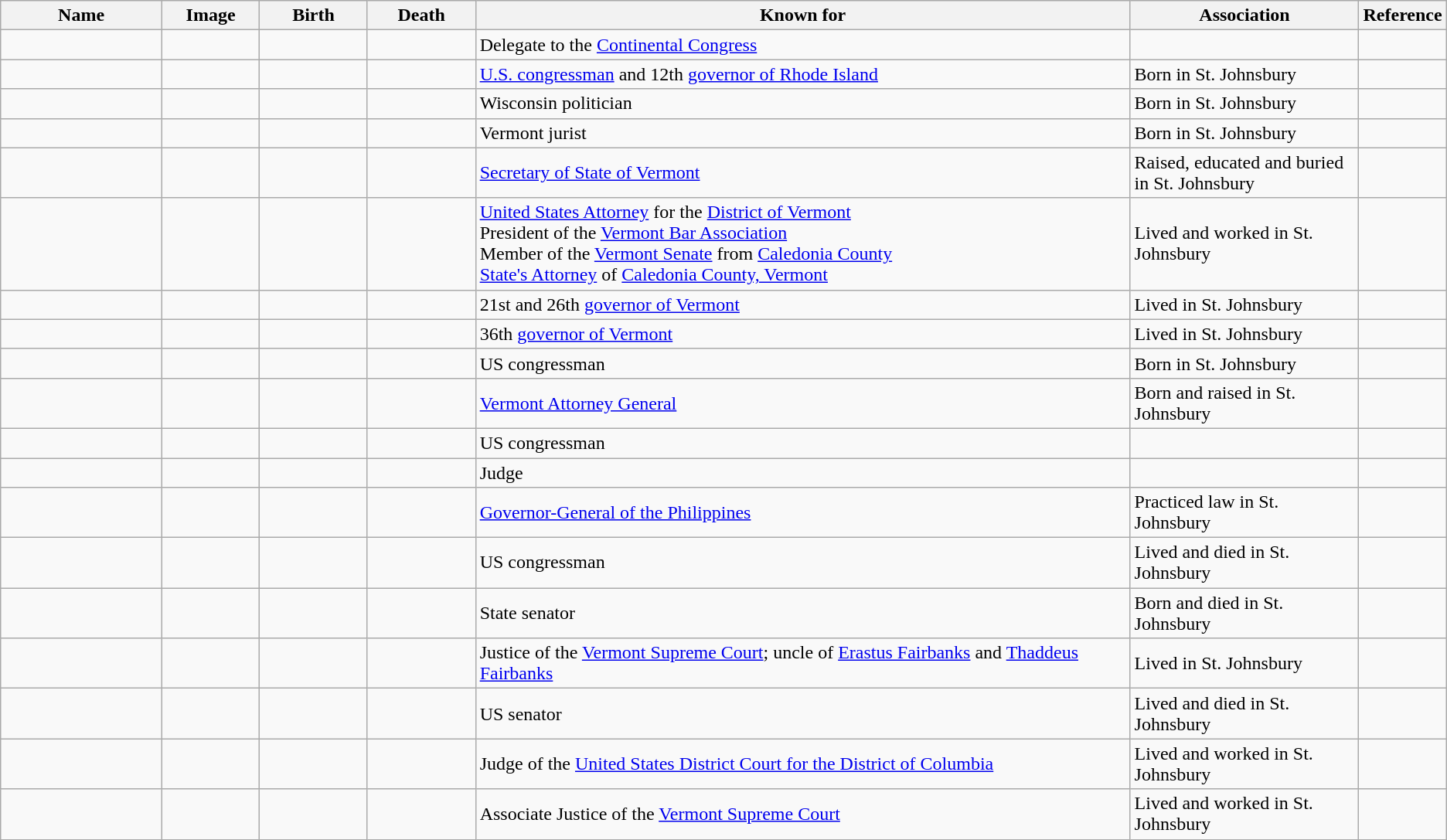<table class="wikitable sortable">
<tr>
<th scope="col" width="140">Name</th>
<th scope="col" width="80" class="unsortable">Image</th>
<th scope="col" width="90">Birth</th>
<th scope="col" width="90">Death</th>
<th scope="col" width="600" class="unsortable">Known for</th>
<th scope="col" width="200" class="unsortable">Association</th>
<th scope="col" width="30" class="unsortable">Reference</th>
</tr>
<tr>
<td></td>
<td></td>
<td align=right></td>
<td align=right></td>
<td>Delegate to the <a href='#'>Continental Congress</a></td>
<td></td>
<td align="center"></td>
</tr>
<tr>
<td></td>
<td></td>
<td align=right></td>
<td align=right></td>
<td><a href='#'>U.S. congressman</a> and 12th <a href='#'>governor of Rhode Island</a></td>
<td>Born in St. Johnsbury</td>
<td align="center"></td>
</tr>
<tr>
<td></td>
<td></td>
<td align=right></td>
<td align=right></td>
<td>Wisconsin politician</td>
<td>Born in St. Johnsbury</td>
<td align="center"></td>
</tr>
<tr>
<td></td>
<td></td>
<td align=right></td>
<td align=right></td>
<td>Vermont jurist</td>
<td>Born in St. Johnsbury</td>
<td align="center"></td>
</tr>
<tr>
<td></td>
<td></td>
<td align=right></td>
<td align=right></td>
<td><a href='#'>Secretary of State of Vermont</a></td>
<td>Raised, educated and buried in St. Johnsbury</td>
<td align="center"></td>
</tr>
<tr>
<td></td>
<td></td>
<td align=right></td>
<td align=right></td>
<td><a href='#'>United States Attorney</a> for the <a href='#'>District of Vermont</a><br>President of the <a href='#'>Vermont Bar Association</a><br>Member of the <a href='#'>Vermont Senate</a> from <a href='#'>Caledonia County</a><br><a href='#'>State's Attorney</a> of <a href='#'>Caledonia County, Vermont</a></td>
<td>Lived and worked in St. Johnsbury</td>
<td align="center"></td>
</tr>
<tr>
<td></td>
<td></td>
<td align=right></td>
<td align=right></td>
<td>21st and 26th <a href='#'>governor of Vermont</a></td>
<td>Lived in St. Johnsbury</td>
<td align="center"></td>
</tr>
<tr>
<td></td>
<td></td>
<td align=right></td>
<td align=right></td>
<td>36th <a href='#'>governor of Vermont</a></td>
<td>Lived in St. Johnsbury</td>
<td align="center"></td>
</tr>
<tr>
<td></td>
<td></td>
<td align=right></td>
<td align=right></td>
<td>US congressman</td>
<td>Born in St. Johnsbury</td>
<td align="center"></td>
</tr>
<tr>
<td></td>
<td></td>
<td align=right></td>
<td align=right></td>
<td><a href='#'>Vermont Attorney General</a></td>
<td>Born and raised in St. Johnsbury</td>
<td align="center"></td>
</tr>
<tr>
<td></td>
<td></td>
<td align=right></td>
<td align=right></td>
<td>US congressman</td>
<td></td>
<td align="center"></td>
</tr>
<tr>
<td></td>
<td></td>
<td align=right></td>
<td align=right></td>
<td>Judge</td>
<td></td>
<td align="center"></td>
</tr>
<tr>
<td></td>
<td></td>
<td align=right></td>
<td align=right></td>
<td><a href='#'>Governor-General of the Philippines</a></td>
<td>Practiced law in St. Johnsbury</td>
<td align="center"></td>
</tr>
<tr>
<td></td>
<td></td>
<td align=right></td>
<td align=right></td>
<td>US congressman</td>
<td>Lived and died in St. Johnsbury</td>
<td align="center"></td>
</tr>
<tr>
<td></td>
<td></td>
<td align=right></td>
<td align=right></td>
<td>State senator</td>
<td>Born and died in St. Johnsbury</td>
<td align="center"></td>
</tr>
<tr>
<td></td>
<td></td>
<td align=right></td>
<td align=right></td>
<td>Justice of the <a href='#'>Vermont Supreme Court</a>; uncle of <a href='#'>Erastus Fairbanks</a> and <a href='#'>Thaddeus Fairbanks</a></td>
<td>Lived in St. Johnsbury</td>
<td align="center"></td>
</tr>
<tr>
<td></td>
<td></td>
<td align=right></td>
<td align=right></td>
<td>US senator</td>
<td>Lived and died in St. Johnsbury</td>
<td align="center"></td>
</tr>
<tr>
<td></td>
<td></td>
<td align=right></td>
<td align=right></td>
<td>Judge of the <a href='#'>United States District Court for the District of Columbia</a></td>
<td>Lived and worked in St. Johnsbury</td>
<td align="center"></td>
</tr>
<tr>
<td></td>
<td></td>
<td align=right></td>
<td align=right></td>
<td>Associate Justice of the <a href='#'>Vermont Supreme Court</a></td>
<td>Lived and worked in St. Johnsbury</td>
<td align="center"></td>
</tr>
</table>
